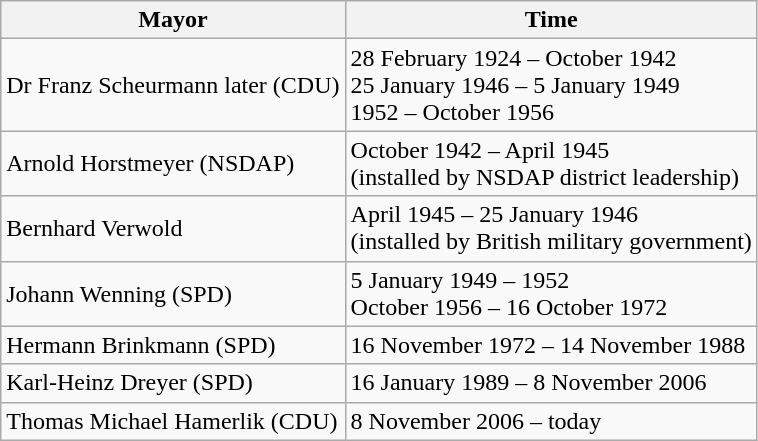<table class="wikitable float-right">
<tr class="bgcolor5">
<th>Mayor</th>
<th>Time</th>
</tr>
<tr>
<td>Dr Franz Scheurmann later (CDU)</td>
<td>28 February 1924 – October 1942<br>25 January 1946 – 5 January 1949<br>1952 – October 1956</td>
</tr>
<tr>
<td>Arnold Horstmeyer (NSDAP)</td>
<td>October 1942 – April 1945<br>(installed by NSDAP district leadership)</td>
</tr>
<tr>
<td>Bernhard Verwold</td>
<td>April 1945 – 25 January 1946<br>(installed by British military government)</td>
</tr>
<tr>
<td>Johann Wenning (SPD)</td>
<td>5 January 1949 – 1952<br>October 1956 – 16 October 1972</td>
</tr>
<tr>
<td>Hermann Brinkmann (SPD)</td>
<td>16 November 1972 – 14 November 1988</td>
</tr>
<tr>
<td>Karl-Heinz Dreyer (SPD)</td>
<td>16 January 1989 – 8 November 2006</td>
</tr>
<tr>
<td>Thomas Michael Hamerlik (CDU)</td>
<td>8 November 2006 – today</td>
</tr>
</table>
